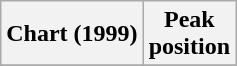<table class="wikitable plainrowheaders" style="text-align:center">
<tr>
<th scope="col">Chart (1999)</th>
<th scope="col">Peak<br>position</th>
</tr>
<tr>
</tr>
</table>
